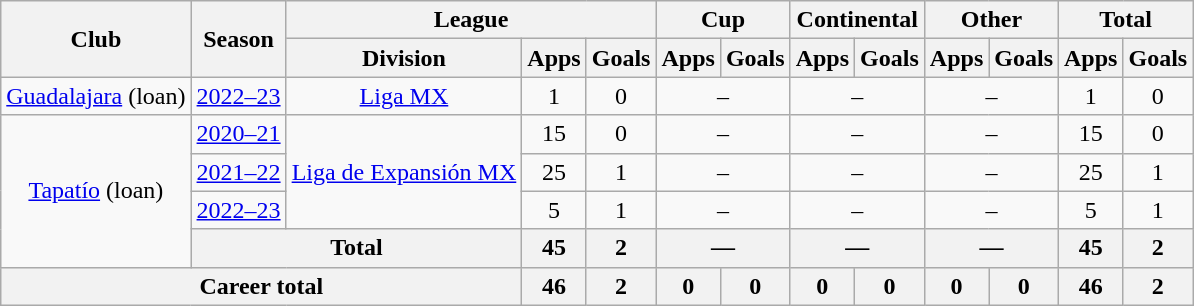<table class="wikitable" style="text-align: center">
<tr>
<th rowspan="2">Club</th>
<th rowspan="2">Season</th>
<th colspan="3">League</th>
<th colspan="2">Cup</th>
<th colspan="2">Continental</th>
<th colspan="2">Other</th>
<th colspan="2">Total</th>
</tr>
<tr>
<th>Division</th>
<th>Apps</th>
<th>Goals</th>
<th>Apps</th>
<th>Goals</th>
<th>Apps</th>
<th>Goals</th>
<th>Apps</th>
<th>Goals</th>
<th>Apps</th>
<th>Goals</th>
</tr>
<tr>
<td><a href='#'>Guadalajara</a> (loan)</td>
<td><a href='#'>2022–23</a></td>
<td><a href='#'>Liga MX</a></td>
<td>1</td>
<td>0</td>
<td colspan="2">–</td>
<td colspan="2">–</td>
<td colspan="2">–</td>
<td>1</td>
<td>0</td>
</tr>
<tr>
<td rowspan="4"><a href='#'>Tapatío</a> (loan)</td>
<td><a href='#'>2020–21</a></td>
<td rowspan="3"><a href='#'>Liga de Expansión MX</a></td>
<td>15</td>
<td>0</td>
<td colspan="2">–</td>
<td colspan="2">–</td>
<td colspan="2">–</td>
<td>15</td>
<td>0</td>
</tr>
<tr>
<td><a href='#'>2021–22</a></td>
<td>25</td>
<td>1</td>
<td colspan="2">–</td>
<td colspan="2">–</td>
<td colspan="2">–</td>
<td>25</td>
<td>1</td>
</tr>
<tr>
<td><a href='#'>2022–23</a></td>
<td>5</td>
<td>1</td>
<td colspan="2">–</td>
<td colspan="2">–</td>
<td colspan="2">–</td>
<td>5</td>
<td>1</td>
</tr>
<tr>
<th colspan="2">Total</th>
<th>45</th>
<th>2</th>
<th colspan="2">—</th>
<th colspan="2">—</th>
<th colspan="2">—</th>
<th>45</th>
<th>2</th>
</tr>
<tr>
<th colspan="3"><strong>Career total</strong></th>
<th>46</th>
<th>2</th>
<th>0</th>
<th>0</th>
<th>0</th>
<th>0</th>
<th>0</th>
<th>0</th>
<th>46</th>
<th>2</th>
</tr>
</table>
